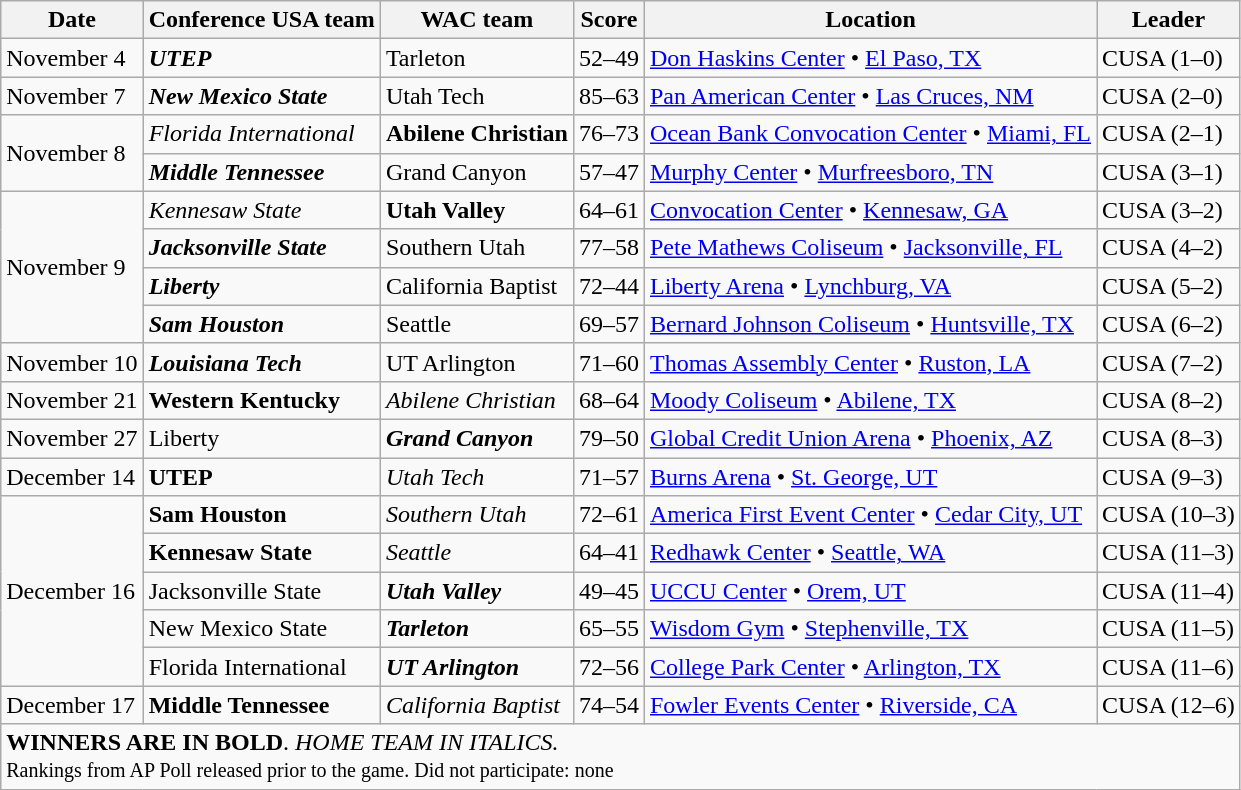<table class="wikitable">
<tr>
<th>Date</th>
<th>Conference USA team</th>
<th>WAC team</th>
<th>Score</th>
<th>Location</th>
<th>Leader</th>
</tr>
<tr>
<td>November 4</td>
<td><strong><em>UTEP</em></strong></td>
<td>Tarleton</td>
<td>52–49</td>
<td><a href='#'>Don Haskins Center</a> • <a href='#'>El Paso, TX</a></td>
<td>CUSA (1–0)</td>
</tr>
<tr>
<td>November 7</td>
<td><strong><em>New Mexico State</em></strong></td>
<td>Utah Tech</td>
<td>85–63</td>
<td><a href='#'>Pan American Center</a> • <a href='#'>Las Cruces, NM</a></td>
<td>CUSA (2–0)</td>
</tr>
<tr>
<td rowspan="2">November 8</td>
<td><em>Florida International</em></td>
<td><strong>Abilene Christian</strong></td>
<td>76–73</td>
<td><a href='#'>Ocean Bank Convocation Center</a> • <a href='#'>Miami, FL</a></td>
<td>CUSA (2–1)</td>
</tr>
<tr>
<td><strong><em>Middle Tennessee</em></strong></td>
<td>Grand Canyon</td>
<td>57–47</td>
<td><a href='#'>Murphy Center</a> • <a href='#'>Murfreesboro, TN</a></td>
<td>CUSA (3–1)</td>
</tr>
<tr>
<td rowspan="4">November 9</td>
<td><em>Kennesaw State</em></td>
<td><strong>Utah Valley</strong></td>
<td>64–61</td>
<td><a href='#'>Convocation Center</a> • <a href='#'>Kennesaw, GA</a></td>
<td>CUSA (3–2)</td>
</tr>
<tr>
<td><strong><em>Jacksonville State</em></strong></td>
<td>Southern Utah</td>
<td>77–58</td>
<td><a href='#'>Pete Mathews Coliseum</a> • <a href='#'>Jacksonville, FL</a></td>
<td>CUSA (4–2)</td>
</tr>
<tr>
<td><strong><em>Liberty</em></strong></td>
<td>California Baptist</td>
<td>72–44</td>
<td><a href='#'>Liberty Arena</a> • <a href='#'>Lynchburg, VA</a></td>
<td>CUSA (5–2)</td>
</tr>
<tr>
<td><strong><em>Sam Houston</em></strong></td>
<td>Seattle</td>
<td>69–57</td>
<td><a href='#'>Bernard Johnson Coliseum</a> •  <a href='#'>Huntsville, TX</a></td>
<td>CUSA (6–2)</td>
</tr>
<tr>
<td>November 10</td>
<td><strong><em>Louisiana Tech</em></strong></td>
<td>UT Arlington</td>
<td>71–60</td>
<td><a href='#'>Thomas Assembly Center</a> • <a href='#'>Ruston, LA</a></td>
<td>CUSA (7–2)</td>
</tr>
<tr>
<td>November 21</td>
<td><strong>Western Kentucky</strong></td>
<td><em>Abilene Christian</em></td>
<td>68–64</td>
<td><a href='#'>Moody Coliseum</a> • <a href='#'>Abilene, TX</a></td>
<td>CUSA (8–2)</td>
</tr>
<tr>
<td>November 27</td>
<td>Liberty</td>
<td><strong><em>Grand Canyon</em></strong></td>
<td>79–50</td>
<td><a href='#'>Global Credit Union Arena</a> • <a href='#'>Phoenix, AZ</a></td>
<td>CUSA (8–3)</td>
</tr>
<tr>
<td>December 14</td>
<td><strong>UTEP</strong></td>
<td><em>Utah Tech</em></td>
<td>71–57</td>
<td><a href='#'>Burns Arena</a> • <a href='#'>St. George, UT</a></td>
<td>CUSA (9–3)</td>
</tr>
<tr>
<td rowspan="5">December 16</td>
<td><strong>Sam Houston</strong></td>
<td><em>Southern Utah</em></td>
<td>72–61</td>
<td><a href='#'>America First Event Center</a> • <a href='#'>Cedar City, UT</a></td>
<td>CUSA (10–3)</td>
</tr>
<tr>
<td><strong>Kennesaw State</strong></td>
<td><em>Seattle</em></td>
<td>64–41</td>
<td><a href='#'>Redhawk Center</a> • <a href='#'>Seattle, WA</a></td>
<td>CUSA (11–3)</td>
</tr>
<tr>
<td>Jacksonville State</td>
<td><strong><em>Utah Valley</em></strong></td>
<td>49–45</td>
<td><a href='#'>UCCU Center</a> • <a href='#'>Orem, UT</a></td>
<td>CUSA (11–4)</td>
</tr>
<tr>
<td>New Mexico State</td>
<td><strong><em>Tarleton</em></strong></td>
<td>65–55</td>
<td><a href='#'>Wisdom Gym</a> • <a href='#'>Stephenville, TX</a></td>
<td>CUSA (11–5)</td>
</tr>
<tr>
<td>Florida International</td>
<td><strong><em>UT Arlington</em></strong></td>
<td>72–56</td>
<td><a href='#'>College Park Center</a> • <a href='#'>Arlington, TX</a></td>
<td>CUSA (11–6)</td>
</tr>
<tr>
<td>December 17</td>
<td><strong>Middle Tennessee</strong></td>
<td><em>California Baptist</em></td>
<td>74–54</td>
<td><a href='#'>Fowler Events Center</a> • <a href='#'>Riverside, CA</a></td>
<td>CUSA (12–6)</td>
</tr>
<tr>
<td colspan="6"><strong>WINNERS ARE IN BOLD</strong>. <em>HOME TEAM IN ITALICS.</em><br><small>Rankings from AP Poll released prior to the game. Did not participate: none</small></td>
</tr>
</table>
